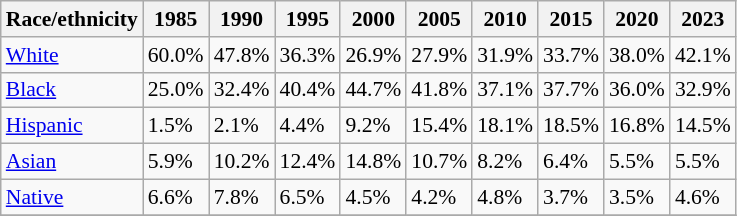<table class="wikitable sortable collapsible" style="font-size: 90%;">
<tr>
<th>Race/ethnicity</th>
<th>1985</th>
<th>1990</th>
<th>1995</th>
<th>2000</th>
<th>2005</th>
<th>2010</th>
<th>2015</th>
<th>2020</th>
<th>2023</th>
</tr>
<tr>
<td><a href='#'>White</a></td>
<td>60.0%</td>
<td>47.8%</td>
<td>36.3%</td>
<td>26.9%</td>
<td>27.9%</td>
<td>31.9%</td>
<td>33.7%</td>
<td>38.0%</td>
<td>42.1%</td>
</tr>
<tr>
<td><a href='#'>Black</a></td>
<td>25.0%</td>
<td>32.4%</td>
<td>40.4%</td>
<td>44.7%</td>
<td>41.8%</td>
<td>37.1%</td>
<td>37.7%</td>
<td>36.0%</td>
<td>32.9%</td>
</tr>
<tr>
<td><a href='#'>Hispanic</a></td>
<td>1.5%</td>
<td>2.1%</td>
<td>4.4%</td>
<td>9.2%</td>
<td>15.4%</td>
<td>18.1%</td>
<td>18.5%</td>
<td>16.8%</td>
<td>14.5%</td>
</tr>
<tr>
<td><a href='#'>Asian</a></td>
<td>5.9%</td>
<td>10.2%</td>
<td>12.4%</td>
<td>14.8%</td>
<td>10.7%</td>
<td>8.2%</td>
<td>6.4%</td>
<td>5.5%</td>
<td>5.5%</td>
</tr>
<tr>
<td><a href='#'>Native</a></td>
<td>6.6%</td>
<td>7.8%</td>
<td>6.5%</td>
<td>4.5%</td>
<td>4.2%</td>
<td>4.8%</td>
<td>3.7%</td>
<td>3.5%</td>
<td>4.6%</td>
</tr>
<tr>
</tr>
</table>
